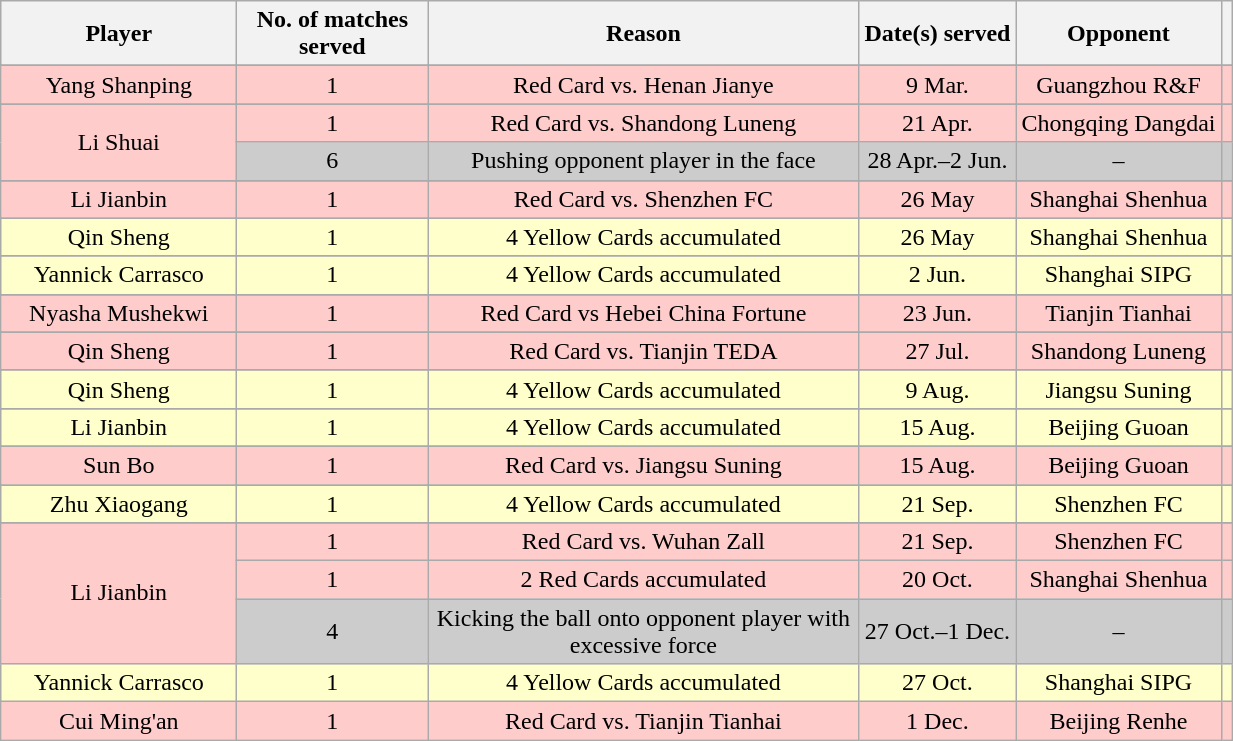<table class="wikitable" style="text-align: center;">
<tr>
<th width="150">Player</th>
<th width="120">No. of matches served</th>
<th width="280">Reason</th>
<th>Date(s) served</th>
<th>Opponent</th>
<th></th>
</tr>
<tr>
</tr>
<tr style="background:#fcc">
<td>Yang Shanping</td>
<td>1</td>
<td>Red Card vs. Henan Jianye</td>
<td>9 Mar.</td>
<td>Guangzhou R&F</td>
<td></td>
</tr>
<tr>
</tr>
<tr style="background:#fcc">
<td rowspan="2">Li Shuai</td>
<td>1</td>
<td>Red Card vs. Shandong Luneng</td>
<td>21 Apr.</td>
<td>Chongqing Dangdai</td>
<td></td>
</tr>
<tr style="background:#ccc">
<td>6</td>
<td>Pushing opponent player in the face</td>
<td>28 Apr.–2 Jun.</td>
<td>–</td>
<td></td>
</tr>
<tr>
</tr>
<tr style="background:#fcc">
<td>Li Jianbin</td>
<td>1</td>
<td>Red Card vs. Shenzhen FC</td>
<td>26 May</td>
<td>Shanghai Shenhua</td>
<td></td>
</tr>
<tr>
</tr>
<tr style="background:#ffc">
<td>Qin Sheng</td>
<td>1</td>
<td>4 Yellow Cards accumulated</td>
<td>26 May</td>
<td>Shanghai Shenhua</td>
<td></td>
</tr>
<tr>
</tr>
<tr style="background:#ffc">
<td>Yannick Carrasco</td>
<td>1</td>
<td>4 Yellow Cards accumulated</td>
<td>2 Jun.</td>
<td>Shanghai SIPG</td>
<td></td>
</tr>
<tr>
</tr>
<tr style="background:#fcc">
<td>Nyasha Mushekwi</td>
<td>1</td>
<td>Red Card vs Hebei China Fortune</td>
<td>23 Jun.</td>
<td>Tianjin Tianhai</td>
<td></td>
</tr>
<tr>
</tr>
<tr style="background:#fcc">
<td>Qin Sheng</td>
<td>1</td>
<td>Red Card vs. Tianjin TEDA</td>
<td>27 Jul.</td>
<td>Shandong Luneng</td>
<td></td>
</tr>
<tr>
</tr>
<tr style="background:#ffc">
<td>Qin Sheng</td>
<td>1</td>
<td>4 Yellow Cards accumulated</td>
<td>9 Aug.</td>
<td>Jiangsu Suning</td>
<td></td>
</tr>
<tr>
</tr>
<tr style="background:#ffc">
<td>Li Jianbin</td>
<td>1</td>
<td>4 Yellow Cards accumulated</td>
<td>15 Aug.</td>
<td>Beijing Guoan</td>
<td></td>
</tr>
<tr>
</tr>
<tr style="background:#fcc">
<td>Sun Bo</td>
<td>1</td>
<td>Red Card vs. Jiangsu Suning</td>
<td>15 Aug.</td>
<td>Beijing Guoan</td>
<td></td>
</tr>
<tr>
</tr>
<tr style="background:#ffc">
<td>Zhu Xiaogang</td>
<td>1</td>
<td>4 Yellow Cards accumulated</td>
<td>21 Sep.</td>
<td>Shenzhen FC</td>
<td></td>
</tr>
<tr>
</tr>
<tr style="background:#fcc">
<td rowspan="3">Li Jianbin</td>
<td>1</td>
<td>Red Card vs. Wuhan Zall</td>
<td>21 Sep.</td>
<td>Shenzhen FC</td>
<td></td>
</tr>
<tr style="background:#fcc">
<td>1</td>
<td>2 Red Cards accumulated</td>
<td>20 Oct.</td>
<td>Shanghai Shenhua</td>
<td></td>
</tr>
<tr style="background:#ccc">
<td>4</td>
<td>Kicking the ball onto opponent player with excessive force</td>
<td>27 Oct.–1 Dec.</td>
<td>–</td>
<td></td>
</tr>
<tr style="background:#ffc">
<td>Yannick Carrasco</td>
<td>1</td>
<td>4 Yellow Cards accumulated</td>
<td>27 Oct.</td>
<td>Shanghai SIPG</td>
<td></td>
</tr>
<tr style="background:#fcc">
<td>Cui Ming'an</td>
<td>1</td>
<td>Red Card vs. Tianjin Tianhai</td>
<td>1 Dec.</td>
<td>Beijing Renhe</td>
<td></td>
</tr>
</table>
